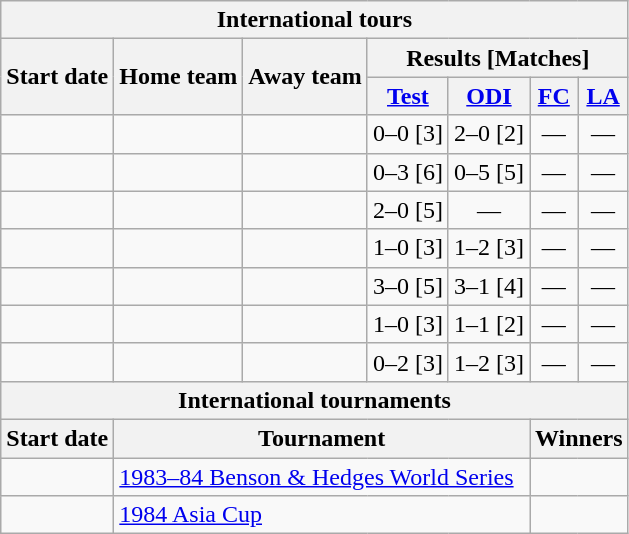<table class="wikitable">
<tr>
<th colspan="7">International tours</th>
</tr>
<tr>
<th rowspan="2">Start date</th>
<th rowspan="2">Home team</th>
<th rowspan="2">Away team</th>
<th colspan="4">Results [Matches]</th>
</tr>
<tr>
<th><a href='#'>Test</a></th>
<th><a href='#'>ODI</a></th>
<th><a href='#'>FC</a></th>
<th><a href='#'>LA</a></th>
</tr>
<tr>
<td><a href='#'></a></td>
<td></td>
<td></td>
<td>0–0 [3]</td>
<td>2–0 [2]</td>
<td ; style="text-align:center">—</td>
<td ; style="text-align:center">—</td>
</tr>
<tr>
<td><a href='#'></a></td>
<td></td>
<td></td>
<td>0–3 [6]</td>
<td>0–5 [5]</td>
<td ; style="text-align:center">—</td>
<td ; style="text-align:center">—</td>
</tr>
<tr>
<td><a href='#'></a></td>
<td></td>
<td></td>
<td>2–0 [5]</td>
<td ; style="text-align:center">—</td>
<td ; style="text-align:center">—</td>
<td ; style="text-align:center">—</td>
</tr>
<tr>
<td><a href='#'></a></td>
<td></td>
<td></td>
<td>1–0 [3]</td>
<td>1–2 [3]</td>
<td ; style="text-align:center">—</td>
<td ; style="text-align:center">—</td>
</tr>
<tr>
<td><a href='#'></a></td>
<td></td>
<td></td>
<td>3–0 [5]</td>
<td>3–1 [4]</td>
<td ; style="text-align:center">—</td>
<td ; style="text-align:center">—</td>
</tr>
<tr>
<td><a href='#'></a></td>
<td></td>
<td></td>
<td>1–0 [3]</td>
<td>1–1 [2]</td>
<td ; style="text-align:center">—</td>
<td ; style="text-align:center">—</td>
</tr>
<tr>
<td><a href='#'></a></td>
<td></td>
<td></td>
<td>0–2 [3]</td>
<td>1–2 [3]</td>
<td ; style="text-align:center">—</td>
<td ; style="text-align:center">—</td>
</tr>
<tr>
<th colspan="7">International tournaments</th>
</tr>
<tr>
<th>Start date</th>
<th colspan="4">Tournament</th>
<th colspan="2">Winners</th>
</tr>
<tr>
<td><a href='#'></a></td>
<td colspan="4"> <a href='#'>1983–84 Benson & Hedges World Series</a></td>
<td colspan="2"></td>
</tr>
<tr>
<td><a href='#'></a></td>
<td colspan="4"> <a href='#'>1984 Asia Cup</a></td>
<td colspan="2"></td>
</tr>
</table>
